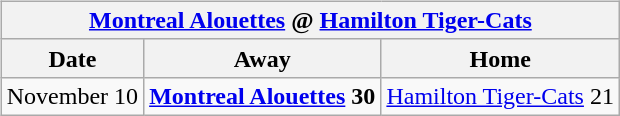<table cellspacing="10">
<tr>
<td valign="top"><br><table class="wikitable">
<tr>
<th colspan="4"><a href='#'>Montreal Alouettes</a> @ <a href='#'>Hamilton Tiger-Cats</a></th>
</tr>
<tr>
<th>Date</th>
<th>Away</th>
<th>Home</th>
</tr>
<tr>
<td>November 10</td>
<td><strong><a href='#'>Montreal Alouettes</a> 30</strong></td>
<td><a href='#'>Hamilton Tiger-Cats</a> 21</td>
</tr>
</table>
</td>
</tr>
</table>
